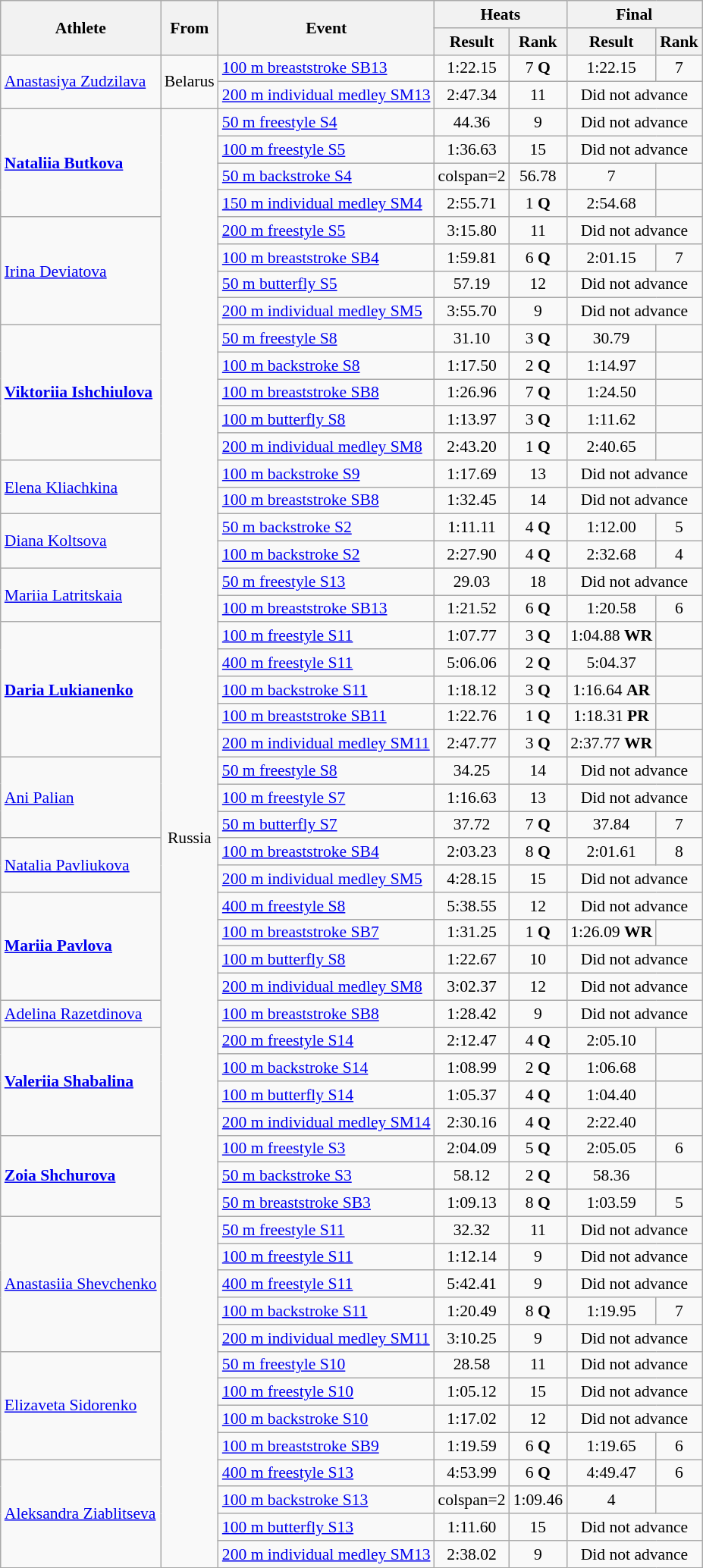<table class="wikitable" style="font-size:90%; text-align:center">
<tr>
<th rowspan=2>Athlete</th>
<th rowspan=2>From</th>
<th rowspan=2>Event</th>
<th colspan=2>Heats</th>
<th colspan=2>Final</th>
</tr>
<tr>
<th>Result</th>
<th>Rank</th>
<th>Result</th>
<th>Rank</th>
</tr>
<tr>
<td rowspan=2 align=left><a href='#'>Anastasiya Zudzilava</a></td>
<td rowspan=2>Belarus</td>
<td align=left><a href='#'>100 m breaststroke SB13</a></td>
<td>1:22.15</td>
<td>7 <strong>Q</strong></td>
<td>1:22.15</td>
<td>7</td>
</tr>
<tr>
<td align=left><a href='#'>200 m individual medley SM13</a></td>
<td>2:47.34</td>
<td>11</td>
<td colspan=2>Did not advance</td>
</tr>
<tr>
<td rowspan=4 align=left><strong><a href='#'>Nataliia Butkova</a></strong></td>
<td rowspan=54>Russia</td>
<td align=left><a href='#'>50 m freestyle S4</a></td>
<td>44.36</td>
<td>9</td>
<td colspan=2>Did not advance</td>
</tr>
<tr>
<td align=left><a href='#'>100 m freestyle S5</a></td>
<td>1:36.63</td>
<td>15</td>
<td colspan=2>Did not advance</td>
</tr>
<tr>
<td align=left><a href='#'>50 m backstroke S4</a></td>
<td>colspan=2 </td>
<td>56.78</td>
<td>7</td>
</tr>
<tr>
<td align=left><a href='#'>150 m individual medley SM4</a></td>
<td>2:55.71</td>
<td>1 <strong>Q</strong></td>
<td>2:54.68</td>
<td></td>
</tr>
<tr>
<td rowspan=4 align=left><a href='#'>Irina Deviatova</a></td>
<td align=left><a href='#'>200 m freestyle S5</a></td>
<td>3:15.80</td>
<td>11</td>
<td colspan=2>Did not advance</td>
</tr>
<tr>
<td align=left><a href='#'>100 m breaststroke SB4</a></td>
<td>1:59.81</td>
<td>6 <strong>Q</strong></td>
<td>2:01.15</td>
<td>7</td>
</tr>
<tr>
<td align=left><a href='#'>50 m butterfly S5</a></td>
<td>57.19</td>
<td>12</td>
<td colspan=2>Did not advance</td>
</tr>
<tr>
<td align=left><a href='#'>200 m individual medley SM5</a></td>
<td>3:55.70</td>
<td>9</td>
<td colspan="2">Did not advance</td>
</tr>
<tr>
<td rowspan=5 align=left><strong><a href='#'>Viktoriia Ishchiulova</a></strong></td>
<td align=left><a href='#'>50 m freestyle S8</a></td>
<td>31.10</td>
<td>3 <strong>Q</strong></td>
<td>30.79</td>
<td></td>
</tr>
<tr>
<td align=left><a href='#'>100 m backstroke S8</a></td>
<td>1:17.50</td>
<td>2 <strong>Q</strong></td>
<td>1:14.97</td>
<td></td>
</tr>
<tr>
<td align=left><a href='#'>100 m breaststroke SB8</a></td>
<td>1:26.96</td>
<td>7 <strong>Q</strong></td>
<td>1:24.50</td>
<td></td>
</tr>
<tr>
<td align=left><a href='#'>100 m butterfly S8</a></td>
<td>1:13.97</td>
<td>3 <strong>Q</strong></td>
<td>1:11.62</td>
<td></td>
</tr>
<tr>
<td align=left><a href='#'>200 m individual medley SM8</a></td>
<td>2:43.20</td>
<td>1 <strong>Q</strong></td>
<td>2:40.65</td>
<td></td>
</tr>
<tr>
<td rowspan=2 align=left><a href='#'>Elena Kliachkina</a></td>
<td align=left><a href='#'>100 m backstroke S9</a></td>
<td>1:17.69</td>
<td>13</td>
<td colspan=2>Did not advance</td>
</tr>
<tr>
<td align=left><a href='#'>100 m breaststroke SB8</a></td>
<td>1:32.45</td>
<td>14</td>
<td colspan=2>Did not advance</td>
</tr>
<tr>
<td rowspan=2 align=left><a href='#'>Diana Koltsova</a></td>
<td align=left><a href='#'>50 m backstroke S2</a></td>
<td>1:11.11</td>
<td>4 <strong>Q</strong></td>
<td>1:12.00</td>
<td>5</td>
</tr>
<tr>
<td align=left><a href='#'>100 m backstroke S2</a></td>
<td>2:27.90</td>
<td>4 <strong>Q</strong></td>
<td>2:32.68</td>
<td>4</td>
</tr>
<tr>
<td rowspan=2 align=left><a href='#'>Mariia Latritskaia</a></td>
<td align=left><a href='#'>50 m freestyle S13</a></td>
<td>29.03</td>
<td>18</td>
<td colspan=2>Did not advance</td>
</tr>
<tr>
<td align=left><a href='#'>100 m breaststroke SB13</a></td>
<td>1:21.52</td>
<td>6 <strong>Q</strong></td>
<td>1:20.58</td>
<td>6</td>
</tr>
<tr>
<td rowspan=5 align=left><strong><a href='#'>Daria Lukianenko</a></strong></td>
<td align=left><a href='#'>100 m freestyle S11</a></td>
<td>1:07.77</td>
<td>3 <strong>Q</strong></td>
<td>1:04.88 <strong>WR</strong></td>
<td></td>
</tr>
<tr>
<td align=left><a href='#'>400 m freestyle S11</a></td>
<td>5:06.06</td>
<td>2 <strong>Q</strong></td>
<td>5:04.37</td>
<td></td>
</tr>
<tr>
<td align=left><a href='#'>100 m backstroke S11</a></td>
<td>1:18.12</td>
<td>3 <strong>Q</strong></td>
<td>1:16.64 <strong>AR</strong></td>
<td></td>
</tr>
<tr>
<td align=left><a href='#'>100 m breaststroke SB11</a></td>
<td>1:22.76</td>
<td>1 <strong>Q</strong></td>
<td>1:18.31 <strong>PR</strong></td>
<td></td>
</tr>
<tr>
<td align=left><a href='#'>200 m individual medley SM11</a></td>
<td>2:47.77</td>
<td>3 <strong>Q</strong></td>
<td>2:37.77 <strong>WR</strong></td>
<td></td>
</tr>
<tr>
<td rowspan=3 align=left><a href='#'>Ani Palian</a></td>
<td align=left><a href='#'>50 m freestyle S8</a></td>
<td>34.25</td>
<td>14</td>
<td colspan=2>Did not advance</td>
</tr>
<tr>
<td align=left><a href='#'>100 m freestyle S7</a></td>
<td>1:16.63</td>
<td>13</td>
<td colspan=2>Did not advance</td>
</tr>
<tr>
<td align=left><a href='#'>50 m butterfly S7</a></td>
<td>37.72</td>
<td>7 <strong>Q</strong></td>
<td>37.84</td>
<td>7</td>
</tr>
<tr>
<td rowspan=2 align=left><a href='#'>Natalia Pavliukova</a></td>
<td align=left><a href='#'>100 m breaststroke SB4</a></td>
<td>2:03.23</td>
<td>8 <strong>Q</strong></td>
<td>2:01.61</td>
<td>8</td>
</tr>
<tr>
<td align=left><a href='#'>200 m individual medley SM5</a></td>
<td>4:28.15</td>
<td>15</td>
<td colspan="2">Did not advance</td>
</tr>
<tr>
<td rowspan=4 align=left><strong><a href='#'>Mariia Pavlova</a></strong></td>
<td align=left><a href='#'>400 m freestyle S8</a></td>
<td>5:38.55</td>
<td>12</td>
<td colspan=2>Did not advance</td>
</tr>
<tr>
<td align=left><a href='#'>100 m breaststroke SB7</a></td>
<td>1:31.25</td>
<td>1 <strong>Q</strong></td>
<td>1:26.09 <strong>WR</strong></td>
<td></td>
</tr>
<tr>
<td align=left><a href='#'>100 m butterfly S8</a></td>
<td>1:22.67</td>
<td>10</td>
<td colspan="2">Did not advance</td>
</tr>
<tr>
<td align=left><a href='#'>200 m individual medley SM8</a></td>
<td>3:02.37</td>
<td>12</td>
<td colspan=2>Did not advance</td>
</tr>
<tr>
<td align=left><a href='#'>Adelina Razetdinova</a></td>
<td align=left><a href='#'>100 m breaststroke SB8</a></td>
<td>1:28.42</td>
<td>9</td>
<td colspan=2>Did not advance</td>
</tr>
<tr>
<td rowspan=4 align=left><strong><a href='#'>Valeriia Shabalina</a></strong></td>
<td align=left><a href='#'>200 m freestyle S14</a></td>
<td>2:12.47</td>
<td>4 <strong>Q</strong></td>
<td>2:05.10</td>
<td></td>
</tr>
<tr>
<td align=left><a href='#'>100 m backstroke S14</a></td>
<td>1:08.99</td>
<td>2 <strong>Q</strong></td>
<td>1:06.68</td>
<td></td>
</tr>
<tr>
<td align=left><a href='#'>100 m butterfly S14</a></td>
<td>1:05.37</td>
<td>4 <strong>Q</strong></td>
<td>1:04.40</td>
<td></td>
</tr>
<tr>
<td align=left><a href='#'>200 m individual medley SM14</a></td>
<td>2:30.16</td>
<td>4 <strong>Q</strong></td>
<td>2:22.40</td>
<td></td>
</tr>
<tr>
<td rowspan=3 align=left><strong><a href='#'>Zoia Shchurova</a></strong></td>
<td align=left><a href='#'>100 m freestyle S3</a></td>
<td>2:04.09</td>
<td>5 <strong>Q</strong></td>
<td>2:05.05</td>
<td>6</td>
</tr>
<tr>
<td align=left><a href='#'>50 m backstroke S3</a></td>
<td>58.12</td>
<td>2 <strong>Q</strong></td>
<td>58.36</td>
<td></td>
</tr>
<tr>
<td align=left><a href='#'>50 m breaststroke SB3</a></td>
<td>1:09.13</td>
<td>8 <strong>Q</strong></td>
<td>1:03.59</td>
<td>5</td>
</tr>
<tr>
<td rowspan=5 align=left><a href='#'>Anastasiia Shevchenko</a></td>
<td align=left><a href='#'>50 m freestyle S11</a></td>
<td>32.32</td>
<td>11</td>
<td colspan=2>Did not advance</td>
</tr>
<tr>
<td align=left><a href='#'>100 m freestyle S11</a></td>
<td>1:12.14</td>
<td>9</td>
<td colspan="2">Did not advance</td>
</tr>
<tr>
<td align=left><a href='#'>400 m freestyle S11</a></td>
<td>5:42.41</td>
<td>9</td>
<td colspan=2>Did not advance</td>
</tr>
<tr>
<td align=left><a href='#'>100 m backstroke S11</a></td>
<td>1:20.49</td>
<td>8 <strong>Q</strong></td>
<td>1:19.95</td>
<td>7</td>
</tr>
<tr>
<td align=left><a href='#'>200 m individual medley SM11</a></td>
<td>3:10.25</td>
<td>9</td>
<td colspan=2>Did not advance</td>
</tr>
<tr>
<td rowspan=4 align=left><a href='#'>Elizaveta Sidorenko</a></td>
<td align=left><a href='#'>50 m freestyle S10</a></td>
<td>28.58</td>
<td>11</td>
<td colspan=2>Did not advance</td>
</tr>
<tr>
<td align=left><a href='#'>100 m freestyle S10</a></td>
<td>1:05.12</td>
<td>15</td>
<td colspan=2>Did not advance</td>
</tr>
<tr>
<td align=left><a href='#'>100 m backstroke S10</a></td>
<td>1:17.02</td>
<td>12</td>
<td colspan=2>Did not advance</td>
</tr>
<tr>
<td align=left><a href='#'>100 m breaststroke SB9</a></td>
<td>1:19.59</td>
<td>6 <strong>Q</strong></td>
<td>1:19.65</td>
<td>6</td>
</tr>
<tr>
<td rowspan=4 align=left><a href='#'>Aleksandra Ziablitseva</a></td>
<td align=left><a href='#'>400 m freestyle S13</a></td>
<td>4:53.99</td>
<td>6 <strong>Q</strong></td>
<td>4:49.47</td>
<td>6</td>
</tr>
<tr>
<td align=left><a href='#'>100 m backstroke S13</a></td>
<td>colspan=2 </td>
<td>1:09.46</td>
<td>4</td>
</tr>
<tr>
<td align=left><a href='#'>100 m butterfly S13</a></td>
<td>1:11.60</td>
<td>15</td>
<td colspan=2>Did not advance</td>
</tr>
<tr>
<td align=left><a href='#'>200 m individual medley SM13</a></td>
<td>2:38.02</td>
<td>9</td>
<td colspan=2>Did not advance</td>
</tr>
</table>
